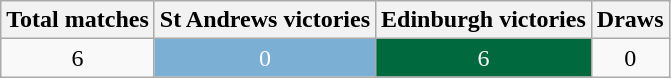<table class="wikitable">
<tr>
<th>Total matches</th>
<th>St Andrews victories</th>
<th>Edinburgh victories</th>
<th>Draws</th>
</tr>
<tr style="text-align:center;">
<td style="color:#000;">6</td>
<td style="background:#7BAFD4; color:white;">0</td>
<td style="background:#00693E; color:white">6</td>
<td style="color:#000;">0</td>
</tr>
</table>
